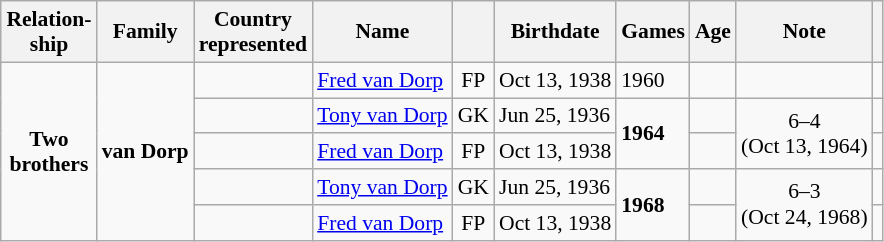<table class="wikitable sortable" style="text-align: left; font-size: 90%; margin-left: 1em;">
<tr>
<th>Relation-<br>ship</th>
<th>Family</th>
<th>Country<br>represented</th>
<th>Name</th>
<th></th>
<th>Birthdate</th>
<th>Games</th>
<th>Age</th>
<th>Note</th>
<th></th>
</tr>
<tr>
<td rowspan="5" style="text-align: center;"><strong>Two<br>brothers</strong></td>
<td rowspan="5"><strong>van Dorp</strong></td>
<td></td>
<td data-sort-value="van Dorp, Fred"><a href='#'>Fred van Dorp</a></td>
<td style="text-align: center;">FP</td>
<td>Oct 13, 1938</td>
<td>1960</td>
<td></td>
<td></td>
<td></td>
</tr>
<tr>
<td></td>
<td data-sort-value="van Dorp, Tony"><a href='#'>Tony van Dorp</a></td>
<td style="text-align: center;">GK</td>
<td>Jun 25, 1936</td>
<td rowspan="2"><strong>1964</strong></td>
<td></td>
<td rowspan="2" style="text-align: center;"> 6–4 <br>(Oct 13, 1964)</td>
<td></td>
</tr>
<tr>
<td></td>
<td data-sort-value="van Dorp, Fred"><a href='#'>Fred van Dorp</a></td>
<td style="text-align: center;">FP</td>
<td>Oct 13, 1938</td>
<td></td>
<td></td>
</tr>
<tr>
<td></td>
<td data-sort-value="van Dorp, Tony"><a href='#'>Tony van Dorp</a></td>
<td style="text-align: center;">GK</td>
<td>Jun 25, 1936</td>
<td rowspan="2"><strong>1968</strong></td>
<td></td>
<td rowspan="2" style="text-align: center;"> 6–3 <br>(Oct 24, 1968)</td>
<td></td>
</tr>
<tr>
<td></td>
<td data-sort-value="van Dorp, Fred"><a href='#'>Fred van Dorp</a></td>
<td style="text-align: center;">FP</td>
<td>Oct 13, 1938</td>
<td></td>
<td></td>
</tr>
</table>
